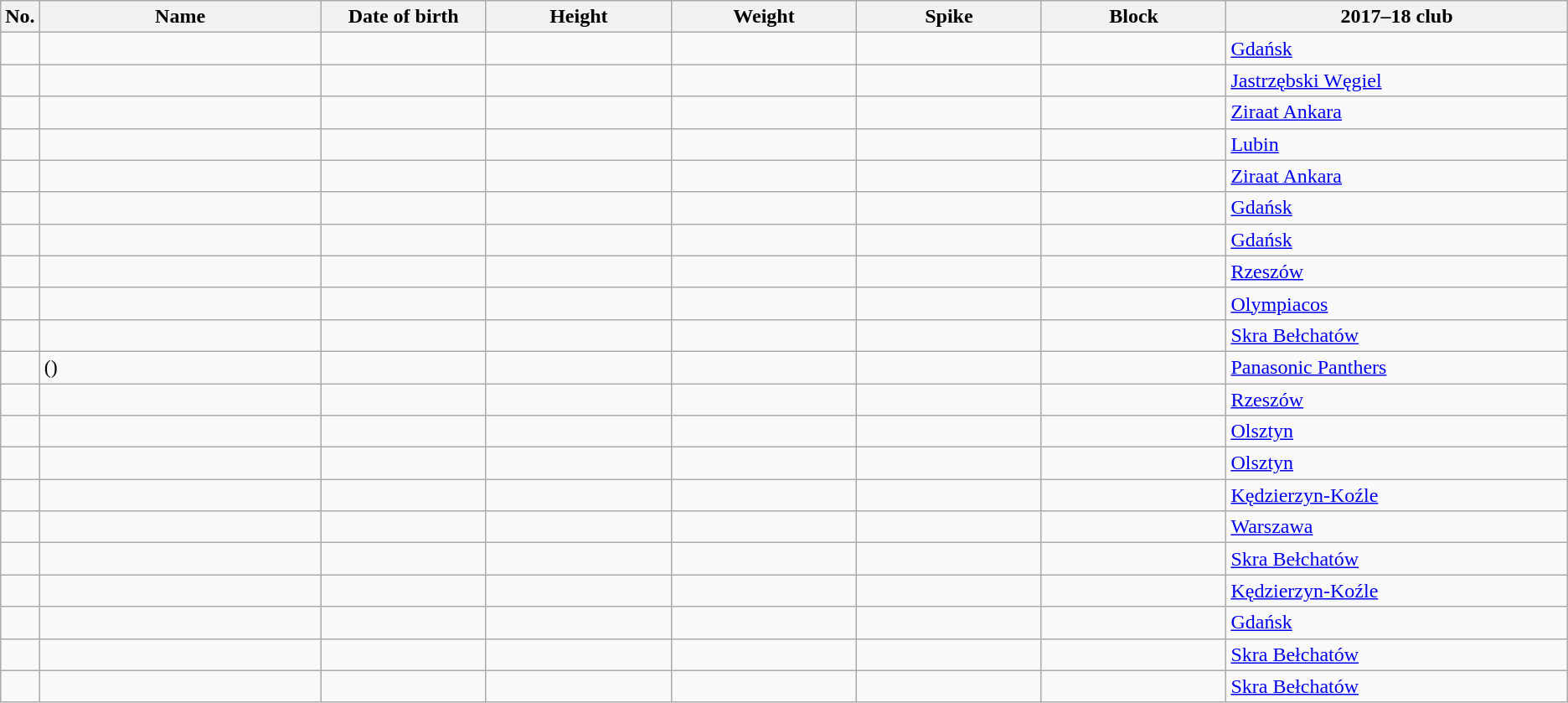<table class="wikitable sortable" style="font-size:100%; text-align:center;">
<tr>
<th>No.</th>
<th style="width:14em">Name</th>
<th style="width:8em">Date of birth</th>
<th style="width:9em">Height</th>
<th style="width:9em">Weight</th>
<th style="width:9em">Spike</th>
<th style="width:9em">Block</th>
<th style="width:17em">2017–18 club</th>
</tr>
<tr>
<td></td>
<td align=left></td>
<td align=right></td>
<td></td>
<td></td>
<td></td>
<td></td>
<td align=left> <a href='#'>Gdańsk</a></td>
</tr>
<tr>
<td></td>
<td align=left></td>
<td align=right></td>
<td></td>
<td></td>
<td></td>
<td></td>
<td align=left> <a href='#'>Jastrzębski Węgiel</a></td>
</tr>
<tr>
<td></td>
<td align=left></td>
<td align=right></td>
<td></td>
<td></td>
<td></td>
<td></td>
<td align=left> <a href='#'>Ziraat Ankara</a></td>
</tr>
<tr>
<td></td>
<td align=left></td>
<td align=right></td>
<td></td>
<td></td>
<td></td>
<td></td>
<td align=left> <a href='#'>Lubin</a></td>
</tr>
<tr>
<td></td>
<td align=left></td>
<td align=right></td>
<td></td>
<td></td>
<td></td>
<td></td>
<td align=left> <a href='#'>Ziraat Ankara</a></td>
</tr>
<tr>
<td></td>
<td align=left></td>
<td align=right></td>
<td></td>
<td></td>
<td></td>
<td></td>
<td align=left> <a href='#'>Gdańsk</a></td>
</tr>
<tr>
<td></td>
<td align=left></td>
<td align=right></td>
<td></td>
<td></td>
<td></td>
<td></td>
<td align=left> <a href='#'>Gdańsk</a></td>
</tr>
<tr>
<td></td>
<td align=left></td>
<td align=right></td>
<td></td>
<td></td>
<td></td>
<td></td>
<td align=left> <a href='#'>Rzeszów</a></td>
</tr>
<tr>
<td></td>
<td align=left></td>
<td align=right></td>
<td></td>
<td></td>
<td></td>
<td></td>
<td align=left> <a href='#'>Olympiacos</a></td>
</tr>
<tr>
<td></td>
<td align=left></td>
<td align=right></td>
<td></td>
<td></td>
<td></td>
<td></td>
<td align=left> <a href='#'>Skra Bełchatów</a></td>
</tr>
<tr>
<td></td>
<td align=left> ()</td>
<td align=right></td>
<td></td>
<td></td>
<td></td>
<td></td>
<td align=left> <a href='#'>Panasonic Panthers</a></td>
</tr>
<tr>
<td></td>
<td align=left></td>
<td align=right></td>
<td></td>
<td></td>
<td></td>
<td></td>
<td align=left> <a href='#'>Rzeszów</a></td>
</tr>
<tr>
<td></td>
<td align=left></td>
<td align=right></td>
<td></td>
<td></td>
<td></td>
<td></td>
<td align=left> <a href='#'>Olsztyn</a></td>
</tr>
<tr>
<td></td>
<td align=left></td>
<td align=right></td>
<td></td>
<td></td>
<td></td>
<td></td>
<td align=left> <a href='#'>Olsztyn</a></td>
</tr>
<tr>
<td></td>
<td align=left></td>
<td align=right></td>
<td></td>
<td></td>
<td></td>
<td></td>
<td align=left> <a href='#'>Kędzierzyn-Koźle</a></td>
</tr>
<tr>
<td></td>
<td align=left></td>
<td align=right></td>
<td></td>
<td></td>
<td></td>
<td></td>
<td align=left> <a href='#'>Warszawa</a></td>
</tr>
<tr>
<td></td>
<td align=left></td>
<td align=right></td>
<td></td>
<td></td>
<td></td>
<td></td>
<td align=left> <a href='#'>Skra Bełchatów</a></td>
</tr>
<tr>
<td></td>
<td align=left></td>
<td align=right></td>
<td></td>
<td></td>
<td></td>
<td></td>
<td align=left> <a href='#'>Kędzierzyn-Koźle</a></td>
</tr>
<tr>
<td></td>
<td align=left></td>
<td align=right></td>
<td></td>
<td></td>
<td></td>
<td></td>
<td align=left> <a href='#'>Gdańsk</a></td>
</tr>
<tr>
<td></td>
<td align=left></td>
<td align=right></td>
<td></td>
<td></td>
<td></td>
<td></td>
<td align=left> <a href='#'>Skra Bełchatów</a></td>
</tr>
<tr>
<td></td>
<td align=left></td>
<td align=right></td>
<td></td>
<td></td>
<td></td>
<td></td>
<td align=left> <a href='#'>Skra Bełchatów</a></td>
</tr>
</table>
